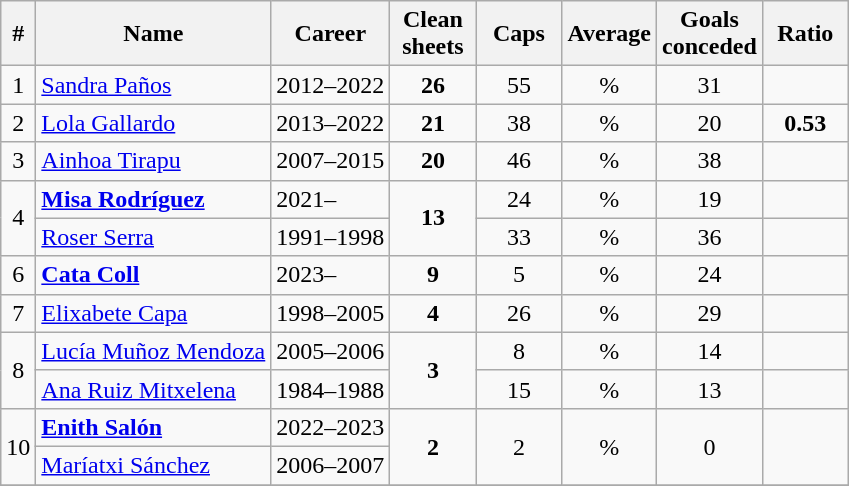<table class="wikitable" style="text-align:center;">
<tr>
<th>#</th>
<th>Name</th>
<th>Career</th>
<th width=50>Clean <br> sheets</th>
<th width=50>Caps</th>
<th width=50>Average</th>
<th width=50>Goals <br> conceded</th>
<th width=50>Ratio</th>
</tr>
<tr>
<td>1</td>
<td style="text-align:left;"><a href='#'>Sandra Paños</a></td>
<td style="text-align:left">2012–2022</td>
<td><strong>26</strong></td>
<td>55</td>
<td>%</td>
<td>31</td>
<td><strong></strong></td>
</tr>
<tr>
<td>2</td>
<td style="text-align:left;"><a href='#'>Lola Gallardo</a></td>
<td style="text-align:left">2013–2022</td>
<td><strong>21</strong></td>
<td>38</td>
<td>%</td>
<td>20</td>
<td><strong>0.53</strong></td>
</tr>
<tr>
<td>3</td>
<td style="text-align:left;"><a href='#'>Ainhoa Tirapu</a></td>
<td style="text-align:left">2007–2015</td>
<td><strong>20</strong></td>
<td>46</td>
<td>%</td>
<td>38</td>
<td><strong></strong></td>
</tr>
<tr>
<td rowspan=2>4</td>
<td style="text-align:left;"><strong><a href='#'>Misa Rodríguez</a></strong></td>
<td style="text-align:left">2021–</td>
<td rowspan=2><strong>13</strong></td>
<td>24</td>
<td>%</td>
<td>19</td>
<td><strong></strong></td>
</tr>
<tr>
<td style="text-align:left;"><a href='#'>Roser Serra</a></td>
<td style="text-align:left">1991–1998</td>
<td>33</td>
<td>%</td>
<td>36</td>
<td><strong></strong></td>
</tr>
<tr>
<td>6</td>
<td style="text-align:left;"><strong><a href='#'>Cata Coll</a></strong></td>
<td style="text-align:left">2023–</td>
<td><strong>9</strong></td>
<td>5</td>
<td>%</td>
<td>24</td>
<td><strong></strong></td>
</tr>
<tr>
<td>7</td>
<td style="text-align:left"><a href='#'>Elixabete Capa</a></td>
<td style="text-align:left">1998–2005</td>
<td><strong>4</strong></td>
<td>26</td>
<td>%</td>
<td>29</td>
<td><strong></strong></td>
</tr>
<tr>
<td rowspan=2>8</td>
<td style="text-align:left;"><a href='#'>Lucía Muñoz Mendoza</a></td>
<td style="text-align:left">2005–2006</td>
<td rowspan=2><strong>3</strong></td>
<td>8</td>
<td>%</td>
<td>14</td>
<td><strong></strong></td>
</tr>
<tr>
<td style="text-align:left"><a href='#'>Ana Ruiz Mitxelena</a></td>
<td style="text-align:left">1984–1988</td>
<td>15</td>
<td>%</td>
<td>13</td>
<td><strong></strong></td>
</tr>
<tr>
<td rowspan=2>10</td>
<td style="text-align:left"><strong><a href='#'>Enith Salón</a></strong></td>
<td style="text-align:left">2022–2023</td>
<td rowspan=2><strong>2</strong></td>
<td rowspan=2>2</td>
<td rowspan=2>%</td>
<td rowspan=2>0</td>
<td rowspan=2><strong></strong></td>
</tr>
<tr>
<td style="text-align:left;"><a href='#'>Maríatxi Sánchez</a></td>
<td style="text-align:left">2006–2007</td>
</tr>
<tr>
</tr>
</table>
